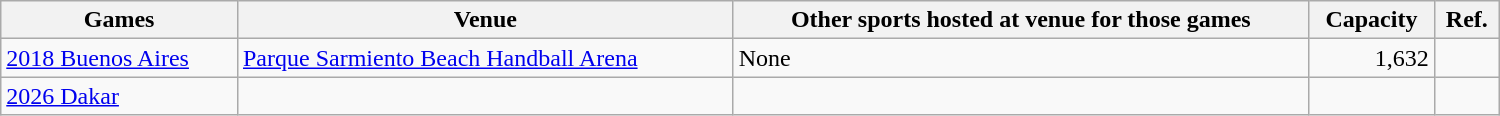<table class="wikitable sortable" width="1000px">
<tr>
<th>Games</th>
<th>Venue</th>
<th>Other sports hosted at venue for those games</th>
<th>Capacity</th>
<th>Ref.</th>
</tr>
<tr>
<td><a href='#'>2018 Buenos Aires</a></td>
<td><a href='#'>Parque Sarmiento Beach Handball Arena</a></td>
<td>None</td>
<td align="right">1,632</td>
<td align="center"></td>
</tr>
<tr>
<td><a href='#'>2026 Dakar</a></td>
<td></td>
<td></td>
<td align="right"></td>
<td align="center"></td>
</tr>
</table>
